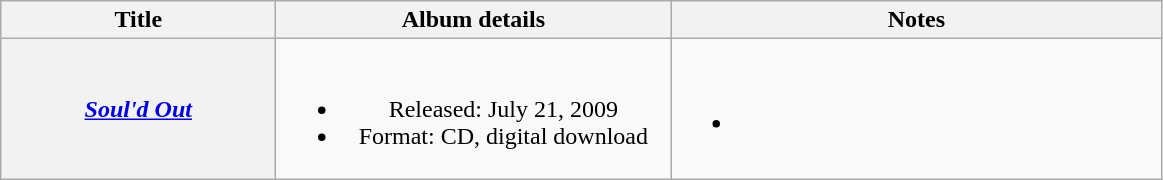<table class="wikitable plainrowheaders" style="text-align:center;">
<tr>
<th scope="col" style="width:11em;">Title</th>
<th scope="col" style="width:16em;">Album details</th>
<th scope="col" style="width:20em;">Notes</th>
</tr>
<tr>
<th scope="row"><em><a href='#'>Soul'd Out</a></em></th>
<td><br><ul><li>Released: July 21, 2009</li><li>Format: CD, digital download</li></ul></td>
<td><br><ul><li></li></ul></td>
</tr>
</table>
